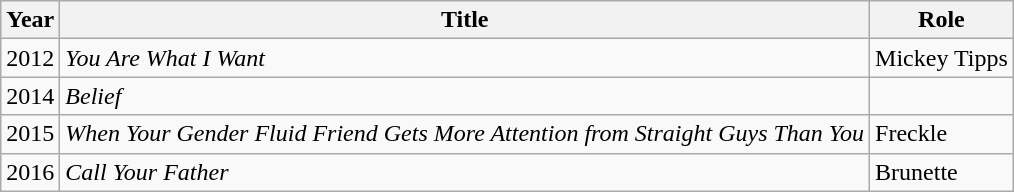<table class="wikitable">
<tr>
<th>Year</th>
<th>Title</th>
<th>Role</th>
</tr>
<tr>
<td>2012</td>
<td><em>You Are What I Want</em></td>
<td>Mickey Tipps</td>
</tr>
<tr>
<td>2014</td>
<td><em>Belief</em></td>
<td></td>
</tr>
<tr>
<td>2015</td>
<td><em>When Your Gender Fluid Friend Gets More Attention from Straight Guys Than You</em></td>
<td>Freckle</td>
</tr>
<tr>
<td>2016</td>
<td><em>Call Your Father</em></td>
<td>Brunette</td>
</tr>
</table>
